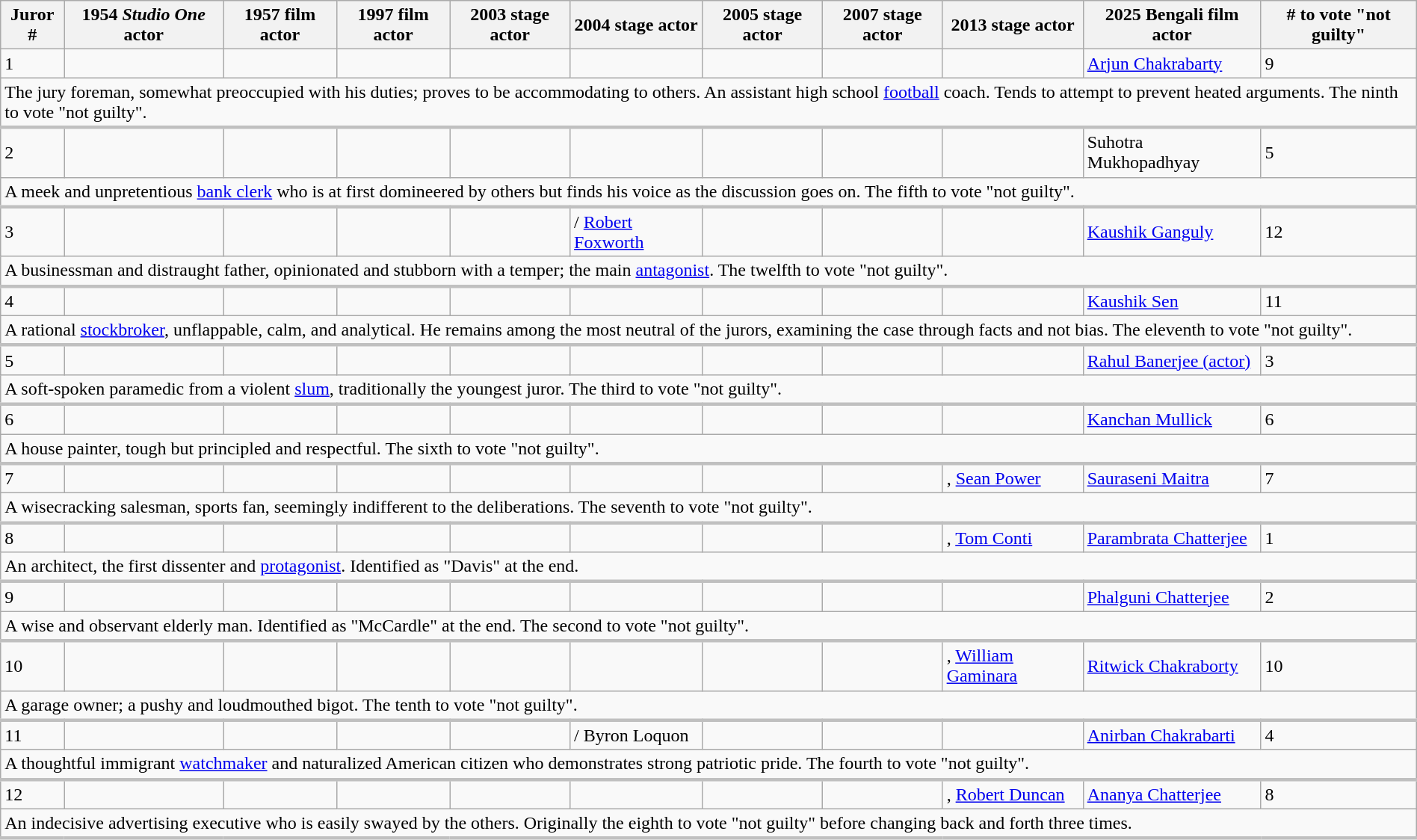<table class="wikitable sortable" width="100%">
<tr>
<th>Juror #</th>
<th>1954 <em>Studio One</em> actor</th>
<th>1957 film actor</th>
<th>1997 film actor</th>
<th>2003 stage actor</th>
<th>2004 stage actor</th>
<th>2005 stage actor</th>
<th>2007 stage actor</th>
<th>2013 stage actor</th>
<th>2025 Bengali film actor</th>
<th># to vote "not guilty"</th>
</tr>
<tr>
<td>1</td>
<td></td>
<td></td>
<td></td>
<td></td>
<td></td>
<td></td>
<td></td>
<td></td>
<td><a href='#'>Arjun Chakrabarty</a></td>
<td>9</td>
</tr>
<tr class="expand-child" style="border-bottom: 3px solid silver;">
<td colspan="11">The jury foreman, somewhat preoccupied with his duties; proves to be accommodating to others. An assistant high school <a href='#'>football</a> coach. Tends to attempt to prevent heated arguments. The ninth to vote "not guilty".</td>
</tr>
<tr>
<td>2</td>
<td></td>
<td></td>
<td></td>
<td></td>
<td></td>
<td></td>
<td></td>
<td></td>
<td>Suhotra Mukhopadhyay</td>
<td>5</td>
</tr>
<tr class="expand-child" style="border-bottom: 3px solid silver;">
<td colspan="11">A meek and unpretentious <a href='#'>bank clerk</a> who is at first domineered by others but finds his voice as the discussion goes on. The fifth to vote "not guilty".</td>
</tr>
<tr>
<td>3</td>
<td></td>
<td></td>
<td></td>
<td></td>
<td> / <a href='#'>Robert Foxworth</a></td>
<td></td>
<td></td>
<td></td>
<td><a href='#'>Kaushik Ganguly</a></td>
<td>12</td>
</tr>
<tr class="expand-child" style="border-bottom: 3px solid silver;">
<td colspan="11">A businessman and distraught father, opinionated and stubborn with a temper; the main <a href='#'>antagonist</a>. The twelfth to vote "not guilty".</td>
</tr>
<tr>
<td>4</td>
<td></td>
<td></td>
<td></td>
<td></td>
<td></td>
<td></td>
<td></td>
<td></td>
<td><a href='#'>Kaushik Sen</a></td>
<td>11</td>
</tr>
<tr class="expand-child" style="border-bottom: 3px solid silver;">
<td colspan="11">A rational <a href='#'>stockbroker</a>, unflappable, calm, and analytical. He remains among the most neutral of the jurors, examining the case through facts and not bias. The eleventh to vote "not guilty".</td>
</tr>
<tr>
<td>5</td>
<td></td>
<td></td>
<td></td>
<td></td>
<td></td>
<td></td>
<td></td>
<td></td>
<td><a href='#'>Rahul Banerjee (actor)</a></td>
<td>3</td>
</tr>
<tr class="expand-child" style="border-bottom: 3px solid silver;">
<td colspan="11">A soft-spoken paramedic from a violent <a href='#'>slum</a>, traditionally the youngest juror. The third to vote "not guilty".</td>
</tr>
<tr>
<td>6</td>
<td></td>
<td></td>
<td></td>
<td></td>
<td></td>
<td></td>
<td></td>
<td></td>
<td><a href='#'>Kanchan Mullick</a></td>
<td>6</td>
</tr>
<tr class="expand-child" style="border-bottom: 3px solid silver;">
<td colspan="11">A house painter, tough but principled and respectful. The sixth to vote "not guilty".</td>
</tr>
<tr>
<td>7</td>
<td></td>
<td></td>
<td></td>
<td></td>
<td></td>
<td></td>
<td></td>
<td>, <a href='#'>Sean Power</a></td>
<td><a href='#'>Sauraseni Maitra</a></td>
<td>7</td>
</tr>
<tr class="expand-child" style="border-bottom: 3px solid silver;">
<td colspan="11">A wisecracking salesman, sports fan, seemingly indifferent to the deliberations. The seventh to vote "not guilty".</td>
</tr>
<tr>
<td>8</td>
<td></td>
<td></td>
<td></td>
<td></td>
<td></td>
<td></td>
<td></td>
<td>, <a href='#'>Tom Conti</a></td>
<td><a href='#'>Parambrata Chatterjee</a></td>
<td>1</td>
</tr>
<tr class="expand-child" style="border-bottom: 3px solid silver;">
<td colspan="11">An architect, the first dissenter and <a href='#'>protagonist</a>. Identified as "Davis" at the end.</td>
</tr>
<tr>
<td>9</td>
<td></td>
<td></td>
<td></td>
<td></td>
<td></td>
<td></td>
<td></td>
<td></td>
<td><a href='#'>Phalguni Chatterjee</a></td>
<td>2</td>
</tr>
<tr class="expand-child" style="border-bottom: 3px solid silver;">
<td colspan="11">A wise and observant elderly man. Identified as "McCardle" at the end. The second to vote "not guilty".</td>
</tr>
<tr>
<td>10</td>
<td></td>
<td></td>
<td></td>
<td></td>
<td></td>
<td></td>
<td></td>
<td>, <a href='#'>William Gaminara</a></td>
<td><a href='#'>Ritwick Chakraborty</a></td>
<td>10</td>
</tr>
<tr class="expand-child" style="border-bottom: 3px solid silver;">
<td colspan="11">A garage owner; a pushy and loudmouthed bigot. The tenth to vote "not guilty".</td>
</tr>
<tr>
<td>11</td>
<td></td>
<td></td>
<td></td>
<td></td>
<td> / Byron Loquon</td>
<td></td>
<td></td>
<td></td>
<td><a href='#'>Anirban Chakrabarti</a></td>
<td>4</td>
</tr>
<tr class="expand-child" style="border-bottom: 3px solid silver;">
<td colspan="11">A thoughtful immigrant <a href='#'>watchmaker</a> and naturalized American citizen who demonstrates strong patriotic pride. The fourth to vote "not guilty".</td>
</tr>
<tr>
<td>12</td>
<td></td>
<td></td>
<td></td>
<td></td>
<td></td>
<td></td>
<td></td>
<td>, <a href='#'>Robert Duncan</a></td>
<td><a href='#'>Ananya Chatterjee</a></td>
<td>8</td>
</tr>
<tr class="expand-child" style="border-bottom: 3px solid silver;">
<td colspan="11">An indecisive advertising executive who is easily swayed by the others. Originally the eighth to vote "not guilty" before changing back and forth three times.</td>
</tr>
</table>
